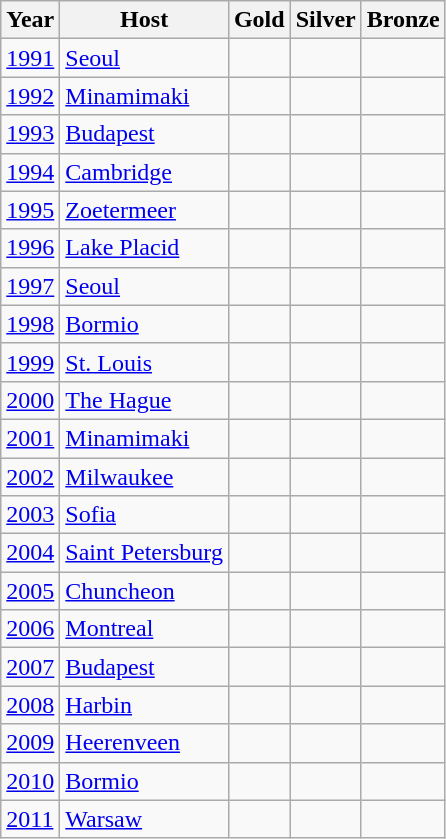<table class=wikitable>
<tr>
<th>Year</th>
<th>Host</th>
<th>Gold</th>
<th>Silver</th>
<th>Bronze</th>
</tr>
<tr>
<td><a href='#'>1991</a></td>
<td><a href='#'>Seoul</a></td>
<td></td>
<td></td>
<td></td>
</tr>
<tr>
<td><a href='#'>1992</a></td>
<td><a href='#'>Minamimaki</a></td>
<td></td>
<td></td>
<td></td>
</tr>
<tr>
<td><a href='#'>1993</a></td>
<td><a href='#'>Budapest</a></td>
<td></td>
<td></td>
<td></td>
</tr>
<tr>
<td><a href='#'>1994</a></td>
<td><a href='#'>Cambridge</a></td>
<td></td>
<td></td>
<td></td>
</tr>
<tr>
<td><a href='#'>1995</a></td>
<td><a href='#'>Zoetermeer</a></td>
<td></td>
<td></td>
<td></td>
</tr>
<tr>
<td><a href='#'>1996</a></td>
<td><a href='#'>Lake Placid</a></td>
<td></td>
<td></td>
<td></td>
</tr>
<tr>
<td><a href='#'>1997</a></td>
<td><a href='#'>Seoul</a></td>
<td></td>
<td></td>
<td></td>
</tr>
<tr>
<td><a href='#'>1998</a></td>
<td><a href='#'>Bormio</a></td>
<td></td>
<td></td>
<td></td>
</tr>
<tr>
<td><a href='#'>1999</a></td>
<td><a href='#'>St. Louis</a></td>
<td></td>
<td></td>
<td></td>
</tr>
<tr>
<td><a href='#'>2000</a></td>
<td><a href='#'>The Hague</a></td>
<td></td>
<td></td>
<td></td>
</tr>
<tr>
<td><a href='#'>2001</a></td>
<td><a href='#'>Minamimaki</a></td>
<td></td>
<td></td>
<td></td>
</tr>
<tr>
<td><a href='#'>2002</a></td>
<td><a href='#'>Milwaukee</a></td>
<td></td>
<td></td>
<td></td>
</tr>
<tr>
<td><a href='#'>2003</a></td>
<td><a href='#'>Sofia</a></td>
<td></td>
<td></td>
<td></td>
</tr>
<tr>
<td><a href='#'>2004</a></td>
<td><a href='#'>Saint Petersburg</a></td>
<td></td>
<td></td>
<td></td>
</tr>
<tr>
<td><a href='#'>2005</a></td>
<td><a href='#'>Chuncheon</a></td>
<td></td>
<td></td>
<td></td>
</tr>
<tr>
<td><a href='#'>2006</a></td>
<td><a href='#'>Montreal</a></td>
<td></td>
<td></td>
<td></td>
</tr>
<tr>
<td><a href='#'>2007</a></td>
<td><a href='#'>Budapest</a></td>
<td></td>
<td></td>
<td></td>
</tr>
<tr>
<td><a href='#'>2008</a></td>
<td><a href='#'>Harbin</a></td>
<td></td>
<td></td>
<td></td>
</tr>
<tr>
<td><a href='#'>2009</a></td>
<td><a href='#'>Heerenveen</a></td>
<td></td>
<td></td>
<td></td>
</tr>
<tr>
<td><a href='#'>2010</a></td>
<td><a href='#'>Bormio</a></td>
<td></td>
<td></td>
<td></td>
</tr>
<tr>
<td><a href='#'>2011</a></td>
<td><a href='#'>Warsaw</a></td>
<td></td>
<td></td>
<td></td>
</tr>
</table>
